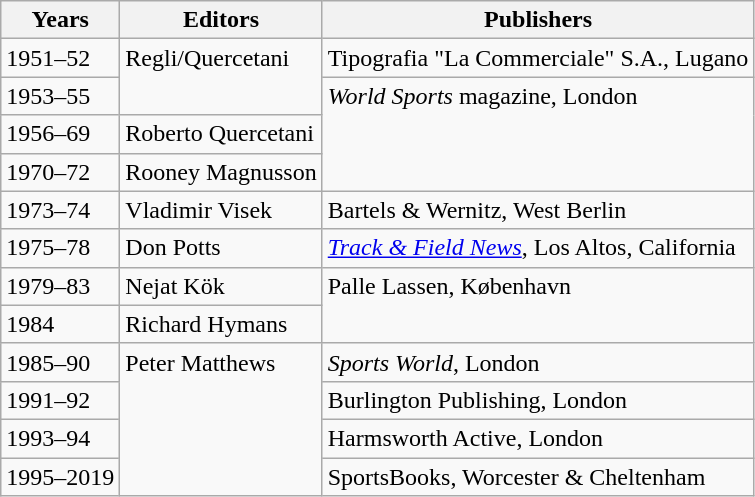<table class="wikitable">
<tr>
<th>Years</th>
<th>Editors</th>
<th>Publishers</th>
</tr>
<tr>
<td>1951–52</td>
<td rowspan="2" valign="top">Regli/Quercetani</td>
<td>Tipografia "La Commerciale" S.A., Lugano</td>
</tr>
<tr>
<td>1953–55</td>
<td rowspan="3" valign="top"><em>World Sports</em> magazine, London</td>
</tr>
<tr>
<td>1956–69</td>
<td>Roberto Quercetani</td>
</tr>
<tr>
<td>1970–72</td>
<td>Rooney Magnusson</td>
</tr>
<tr>
<td>1973–74</td>
<td>Vladimir Visek</td>
<td>Bartels & Wernitz, West Berlin</td>
</tr>
<tr>
<td>1975–78</td>
<td>Don Potts</td>
<td><em><a href='#'>Track & Field News</a></em>, Los Altos, California</td>
</tr>
<tr>
<td>1979–83</td>
<td>Nejat Kök</td>
<td rowspan="2" valign="top">Palle Lassen, København</td>
</tr>
<tr>
<td>1984</td>
<td>Richard Hymans</td>
</tr>
<tr>
<td>1985–90</td>
<td rowspan="4" valign="top">Peter Matthews</td>
<td><em>Sports World</em>, London</td>
</tr>
<tr>
<td>1991–92</td>
<td>Burlington Publishing, London</td>
</tr>
<tr>
<td>1993–94</td>
<td>Harmsworth Active, London</td>
</tr>
<tr>
<td>1995–2019</td>
<td>SportsBooks, Worcester & Cheltenham</td>
</tr>
</table>
